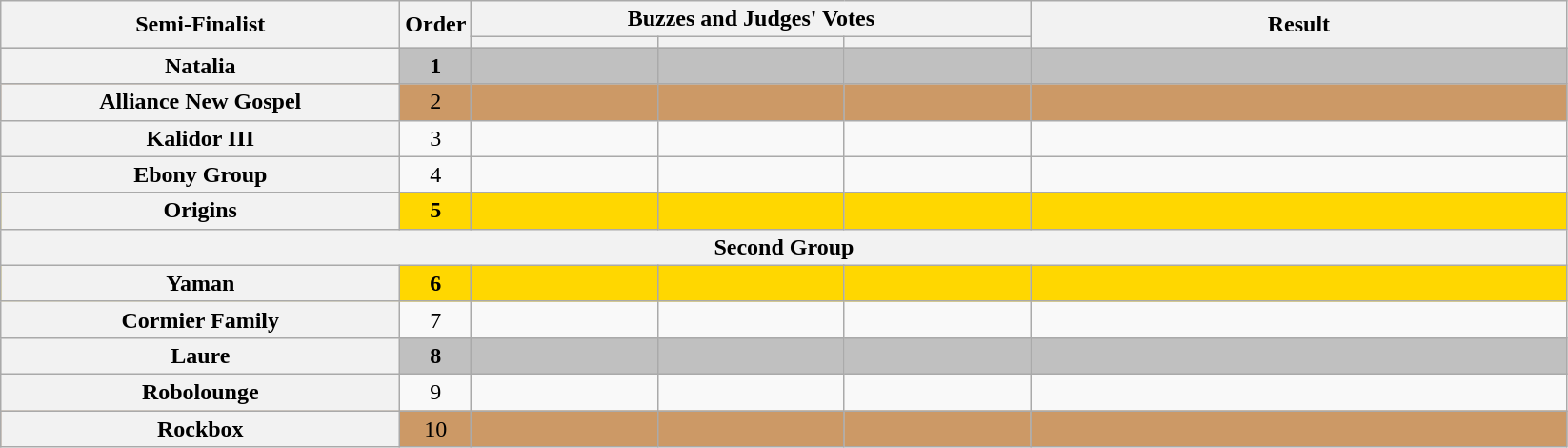<table class="wikitable plainrowheaders sortable" style="text-align:center;">
<tr>
<th scope="col" rowspan=2 class="unsortable" style="width:17em;">Semi-Finalist</th>
<th scope="col" rowspan=2 style="width:1em;">Order</th>
<th scope="col" colspan=3 class="unsortable" style="width:24em;">Buzzes and Judges' Votes</th>
<th scope="col" rowspan=2 style="width:23em;">Result</th>
</tr>
<tr>
<th scope="col" class="unsortable" style="width:6em;"></th>
<th scope="col" class="unsortable" style="width:6em;"></th>
<th scope="col" class="unsortable" style="width:6em;"></th>
</tr>
<tr bgcolor=silver>
<th scope="row"><strong>Natalia</strong></th>
<td><strong>1</strong></td>
<td style="text-align:center;"></td>
<td style="text-align:center;"></td>
<td style="text-align:center;"></td>
<td><strong></strong></td>
</tr>
<tr bgcolor=#c96>
<th scope="row">Alliance New Gospel</th>
<td>2</td>
<td style="text-align:center;"></td>
<td style="text-align:center;"></td>
<td style="text-align:center;"></td>
<td><strong></strong></td>
</tr>
<tr>
<th scope="row">Kalidor III</th>
<td>3</td>
<td style="text-align:center;"></td>
<td style="text-align:center;"></td>
<td style="text-align:center;"></td>
<td></td>
</tr>
<tr>
<th scope="row">Ebony Group</th>
<td>4</td>
<td style="text-align:center;"></td>
<td style="text-align:center;"></td>
<td style="text-align:center;"></td>
<td></td>
</tr>
<tr bgcolor=gold>
<th scope="row"><strong>Origins</strong></th>
<td><strong>5</strong></td>
<td style="text-align:center;"></td>
<td style="text-align:center;"></td>
<td style="text-align:center;"></td>
<td><strong></strong></td>
</tr>
<tr>
<th colspan="6">Second Group</th>
</tr>
<tr bgcolor=gold>
<th scope="row"><strong>Yaman</strong></th>
<td><strong>6</strong></td>
<td style="text-align:center;"></td>
<td style="text-align:center;"></td>
<td style="text-align:center;"></td>
<td><strong></strong></td>
</tr>
<tr>
<th scope="row">Cormier Family</th>
<td>7</td>
<td style="text-align:center;"></td>
<td style="text-align:center;"></td>
<td style="text-align:center;"></td>
<td></td>
</tr>
<tr bgcolor=silver>
<th scope="row"><strong>Laure</strong></th>
<td><strong>8</strong></td>
<td style="text-align:center;"></td>
<td style="text-align:center;"></td>
<td style="text-align:center;"></td>
<td><strong></strong></td>
</tr>
<tr>
<th scope="row">Robolounge</th>
<td>9</td>
<td style="text-align:center;"></td>
<td style="text-align:center;"></td>
<td style="text-align:center;"></td>
<td></td>
</tr>
<tr bgcolor=#c96>
<th scope="row">Rockbox</th>
<td>10</td>
<td style="text-align:center;"></td>
<td style="text-align:center;"></td>
<td style="text-align:center;"></td>
<td><strong></strong></td>
</tr>
</table>
